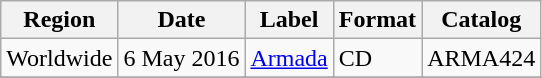<table class=wikitable>
<tr>
<th>Region</th>
<th>Date</th>
<th>Label</th>
<th>Format</th>
<th>Catalog</th>
</tr>
<tr>
<td>Worldwide</td>
<td>6 May 2016</td>
<td><a href='#'>Armada</a></td>
<td>CD</td>
<td>ARMA424</td>
</tr>
<tr>
</tr>
</table>
